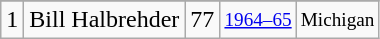<table class="wikitable">
<tr>
</tr>
<tr>
<td>1</td>
<td>Bill Halbrehder</td>
<td>77</td>
<td style="font-size:80%;"><a href='#'>1964–65</a></td>
<td style="font-size:80%;">Michigan</td>
</tr>
</table>
